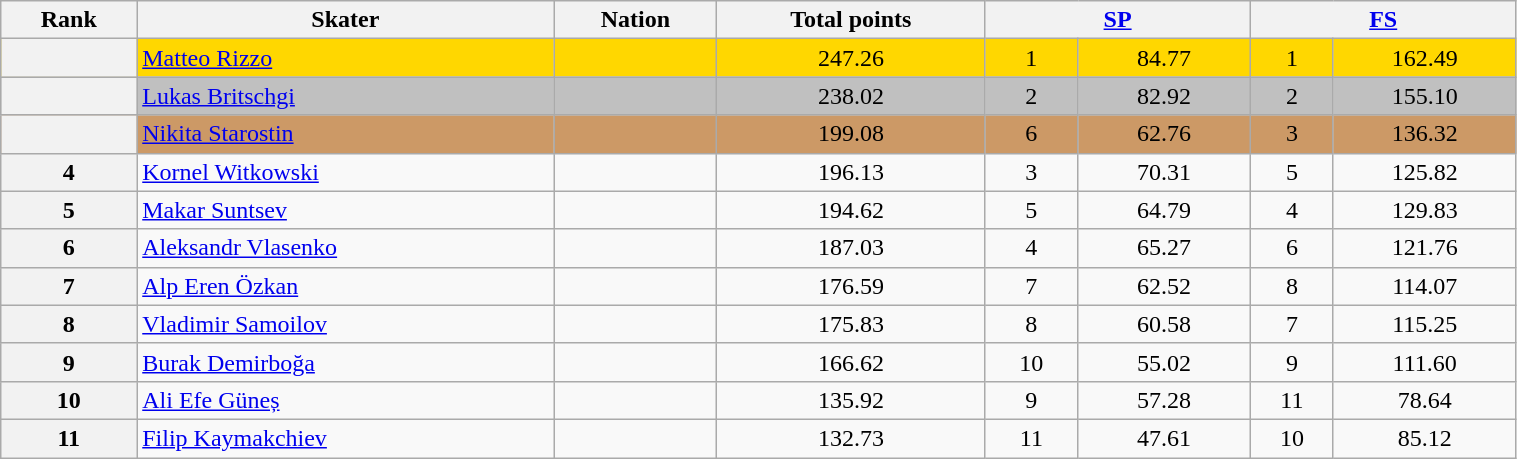<table class="wikitable sortable" style="text-align:center;" width="80%">
<tr>
<th scope="col">Rank</th>
<th scope="col">Skater</th>
<th scope="col">Nation</th>
<th scope="col">Total points</th>
<th scope="col" colspan="2" width="80px"><a href='#'>SP</a></th>
<th scope="col" colspan="2" width="80px"><a href='#'>FS</a></th>
</tr>
<tr bgcolor="gold">
<th scope="row"></th>
<td align="left"><a href='#'>Matteo Rizzo</a></td>
<td align="left"></td>
<td>247.26</td>
<td>1</td>
<td>84.77</td>
<td>1</td>
<td>162.49</td>
</tr>
<tr bgcolor="silver">
<th scope="row"></th>
<td align="left"><a href='#'>Lukas Britschgi</a></td>
<td align="left"></td>
<td>238.02</td>
<td>2</td>
<td>82.92</td>
<td>2</td>
<td>155.10</td>
</tr>
<tr bgcolor="cc9966">
<th scope="row"></th>
<td align="left"><a href='#'>Nikita Starostin</a></td>
<td align="left"></td>
<td>199.08</td>
<td>6</td>
<td>62.76</td>
<td>3</td>
<td>136.32</td>
</tr>
<tr>
<th scope="row">4</th>
<td align="left"><a href='#'>Kornel Witkowski</a></td>
<td align="left"></td>
<td>196.13</td>
<td>3</td>
<td>70.31</td>
<td>5</td>
<td>125.82</td>
</tr>
<tr>
<th scope="row">5</th>
<td align="left"><a href='#'>Makar Suntsev</a></td>
<td align="left"></td>
<td>194.62</td>
<td>5</td>
<td>64.79</td>
<td>4</td>
<td>129.83</td>
</tr>
<tr>
<th scope="row">6</th>
<td align="left"><a href='#'>Aleksandr Vlasenko</a></td>
<td align="left"></td>
<td>187.03</td>
<td>4</td>
<td>65.27</td>
<td>6</td>
<td>121.76</td>
</tr>
<tr>
<th scope="row">7</th>
<td align="left"><a href='#'>Alp Eren Özkan</a></td>
<td align="left"></td>
<td>176.59</td>
<td>7</td>
<td>62.52</td>
<td>8</td>
<td>114.07</td>
</tr>
<tr>
<th scope="row">8</th>
<td align="left"><a href='#'>Vladimir Samoilov</a></td>
<td align="left"></td>
<td>175.83</td>
<td>8</td>
<td>60.58</td>
<td>7</td>
<td>115.25</td>
</tr>
<tr>
<th scope="row">9</th>
<td align="left"><a href='#'>Burak Demirboğa</a></td>
<td align="left"></td>
<td>166.62</td>
<td>10</td>
<td>55.02</td>
<td>9</td>
<td>111.60</td>
</tr>
<tr>
<th scope="row">10</th>
<td align="left"><a href='#'>Ali Efe Güneș</a></td>
<td align="left"></td>
<td>135.92</td>
<td>9</td>
<td>57.28</td>
<td>11</td>
<td>78.64</td>
</tr>
<tr>
<th scope="row">11</th>
<td align="left"><a href='#'>Filip Kaymakchiev</a></td>
<td align="left"></td>
<td>132.73</td>
<td>11</td>
<td>47.61</td>
<td>10</td>
<td>85.12</td>
</tr>
</table>
